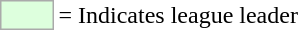<table>
<tr>
<td style="background:#DDFFDD; border:1px solid #aaa; width:2em;"></td>
<td>= Indicates league leader</td>
</tr>
</table>
